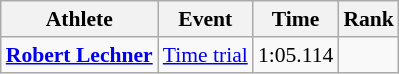<table class=wikitable style="font-size:90%; text-align:center">
<tr>
<th>Athlete</th>
<th>Event</th>
<th>Time</th>
<th>Rank</th>
</tr>
<tr align=center>
<td align=left><strong><a href='#'>Robert Lechner</a></strong></td>
<td align=left><a href='#'>Time trial</a></td>
<td>1:05.114</td>
<td></td>
</tr>
</table>
